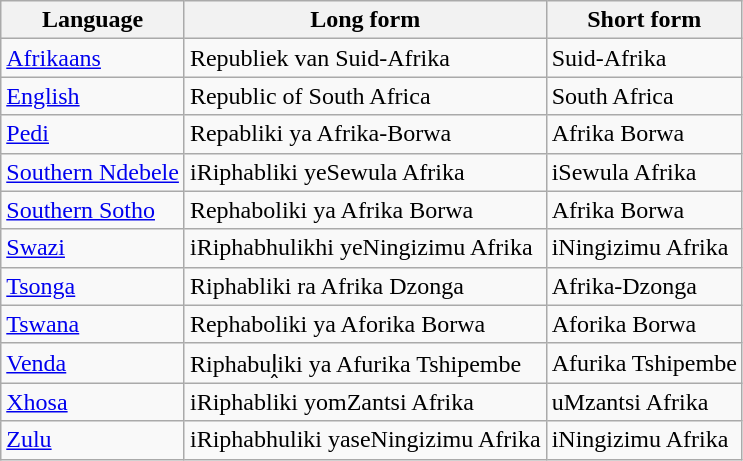<table class = "wikitable">
<tr>
<th>Language</th>
<th>Long form</th>
<th>Short form</th>
</tr>
<tr>
<td><a href='#'>Afrikaans</a></td>
<td>Republiek van Suid-Afrika</td>
<td>Suid-Afrika</td>
</tr>
<tr>
<td><a href='#'>English</a></td>
<td>Republic of South Africa</td>
<td>South Africa</td>
</tr>
<tr>
<td><a href='#'>Pedi</a></td>
<td>Repabliki ya Afrika-Borwa</td>
<td>Afrika Borwa</td>
</tr>
<tr>
<td><a href='#'>Southern Ndebele</a></td>
<td>iRiphabliki yeSewula Afrika</td>
<td>iSewula Afrika</td>
</tr>
<tr>
<td><a href='#'>Southern Sotho</a></td>
<td>Rephaboliki ya Afrika Borwa</td>
<td>Afrika Borwa</td>
</tr>
<tr>
<td><a href='#'>Swazi</a></td>
<td>iRiphabhulikhi yeNingizimu Afrika</td>
<td>iNingizimu Afrika</td>
</tr>
<tr>
<td><a href='#'>Tsonga</a></td>
<td>Riphabliki ra Afrika Dzonga</td>
<td>Afrika-Dzonga</td>
</tr>
<tr>
<td><a href='#'>Tswana</a></td>
<td>Rephaboliki ya Aforika Borwa</td>
<td>Aforika Borwa</td>
</tr>
<tr>
<td><a href='#'>Venda</a></td>
<td>Riphabuḽiki ya Afurika Tshipembe</td>
<td>Afurika Tshipembe</td>
</tr>
<tr>
<td><a href='#'>Xhosa</a></td>
<td>iRiphabliki yomZantsi Afrika</td>
<td>uMzantsi Afrika</td>
</tr>
<tr>
<td><a href='#'>Zulu</a></td>
<td>iRiphabhuliki yaseNingizimu Afrika</td>
<td>iNingizimu Afrika</td>
</tr>
</table>
